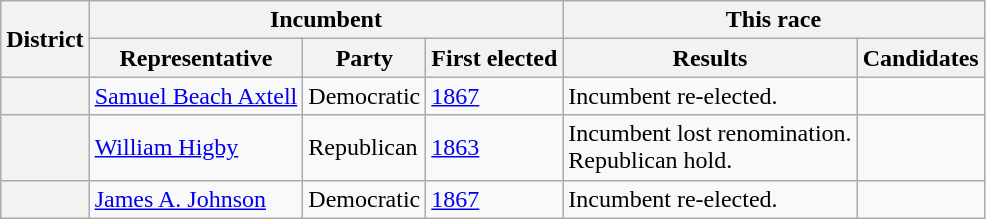<table class=wikitable>
<tr>
<th rowspan=2>District</th>
<th colspan=3>Incumbent</th>
<th colspan=2>This race</th>
</tr>
<tr>
<th>Representative</th>
<th>Party</th>
<th>First elected</th>
<th>Results</th>
<th>Candidates</th>
</tr>
<tr>
<th></th>
<td><a href='#'>Samuel Beach Axtell</a></td>
<td>Democratic</td>
<td><a href='#'>1867</a></td>
<td>Incumbent re-elected.</td>
<td nowrap></td>
</tr>
<tr>
<th></th>
<td><a href='#'>William Higby</a></td>
<td>Republican</td>
<td><a href='#'>1863</a></td>
<td>Incumbent lost renomination.<br>Republican hold.</td>
<td nowrap></td>
</tr>
<tr>
<th></th>
<td><a href='#'>James A. Johnson</a></td>
<td>Democratic</td>
<td><a href='#'>1867</a></td>
<td>Incumbent re-elected.</td>
<td nowrap></td>
</tr>
</table>
